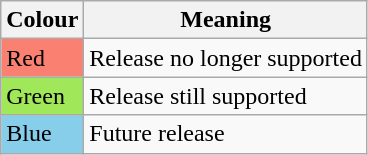<table class="wikitable" style="float: center;">
<tr>
<th>Colour</th>
<th>Meaning</th>
</tr>
<tr>
<td style="background-color:#fa8072;">Red</td>
<td>Release no longer supported</td>
</tr>
<tr>
<td style="background-color:#A0E75A;">Green</td>
<td>Release still supported</td>
</tr>
<tr>
<td style="background-color:#87ceeb;">Blue</td>
<td>Future release</td>
</tr>
</table>
